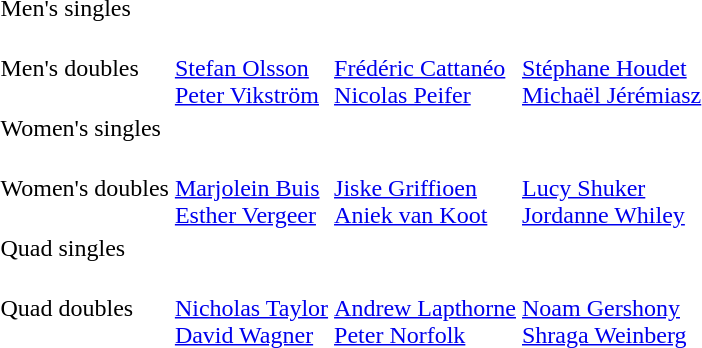<table>
<tr>
<td>Men's singles<br></td>
<td></td>
<td></td>
<td></td>
</tr>
<tr>
<td>Men's doubles<br></td>
<td><br><a href='#'>Stefan Olsson</a><br><a href='#'>Peter Vikström</a></td>
<td><br><a href='#'>Frédéric Cattanéo</a><br><a href='#'>Nicolas Peifer</a></td>
<td><br><a href='#'>Stéphane Houdet</a><br><a href='#'>Michaël Jérémiasz</a></td>
</tr>
<tr>
<td>Women's singles<br></td>
<td></td>
<td></td>
<td></td>
</tr>
<tr>
<td>Women's doubles<br></td>
<td><br><a href='#'>Marjolein Buis</a><br><a href='#'>Esther Vergeer</a></td>
<td><br><a href='#'>Jiske Griffioen</a><br><a href='#'>Aniek van Koot</a></td>
<td><br><a href='#'>Lucy Shuker</a><br><a href='#'>Jordanne Whiley</a></td>
</tr>
<tr>
<td>Quad singles<br></td>
<td></td>
<td></td>
<td></td>
</tr>
<tr>
<td>Quad doubles<br></td>
<td><br><a href='#'>Nicholas Taylor</a><br><a href='#'>David Wagner</a></td>
<td><br><a href='#'>Andrew Lapthorne</a><br><a href='#'>Peter Norfolk</a></td>
<td><br><a href='#'>Noam Gershony</a><br><a href='#'>Shraga Weinberg</a></td>
</tr>
</table>
